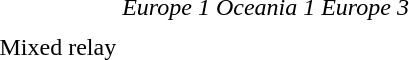<table>
<tr>
<td>Mixed relay<br></td>
<td><em>Europe 1</em><br><br><br><br></td>
<td><em>Oceania 1</em><br><br><br><br></td>
<td><em>Europe 3</em><br><br><br><br></td>
</tr>
</table>
